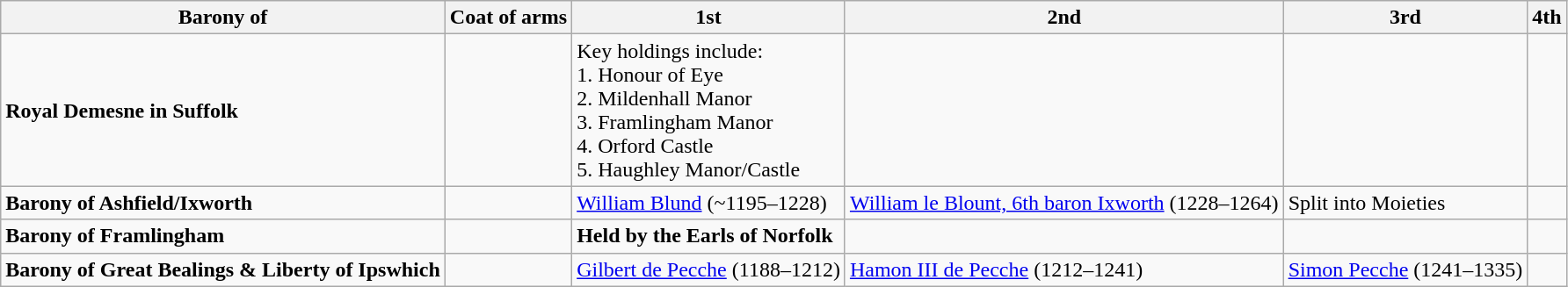<table class="wikitable">
<tr>
<th>Barony of</th>
<th>Coat of arms</th>
<th>1st</th>
<th>2nd</th>
<th>3rd</th>
<th>4th</th>
</tr>
<tr>
<td><strong>Royal Demesne in Suffolk</strong></td>
<td></td>
<td>Key holdings include:<br>1. Honour of Eye<br>2. Mildenhall Manor<br>3. Framlingham Manor<br>4. Orford Castle<br>5. Haughley Manor/Castle</td>
<td></td>
<td></td>
<td></td>
</tr>
<tr>
<td><strong>Barony of Ashfield/Ixworth</strong></td>
<td></td>
<td><a href='#'>William Blund</a> (~1195–1228)</td>
<td><a href='#'>William le Blount, 6th baron Ixworth</a> (1228–1264)</td>
<td>Split into Moieties</td>
<td></td>
</tr>
<tr>
<td><strong>Barony of Framlingham</strong></td>
<td></td>
<td><strong>Held by the Earls of Norfolk</strong></td>
<td></td>
<td></td>
<td></td>
</tr>
<tr>
<td><strong>Barony of Great Bealings & Liberty of Ipswhich</strong></td>
<td></td>
<td><a href='#'>Gilbert de Pecche</a> (1188–1212)</td>
<td><a href='#'>Hamon III de Pecche</a> (1212–1241)</td>
<td><a href='#'>Simon Pecche</a> (1241–1335)</td>
<td></td>
</tr>
</table>
